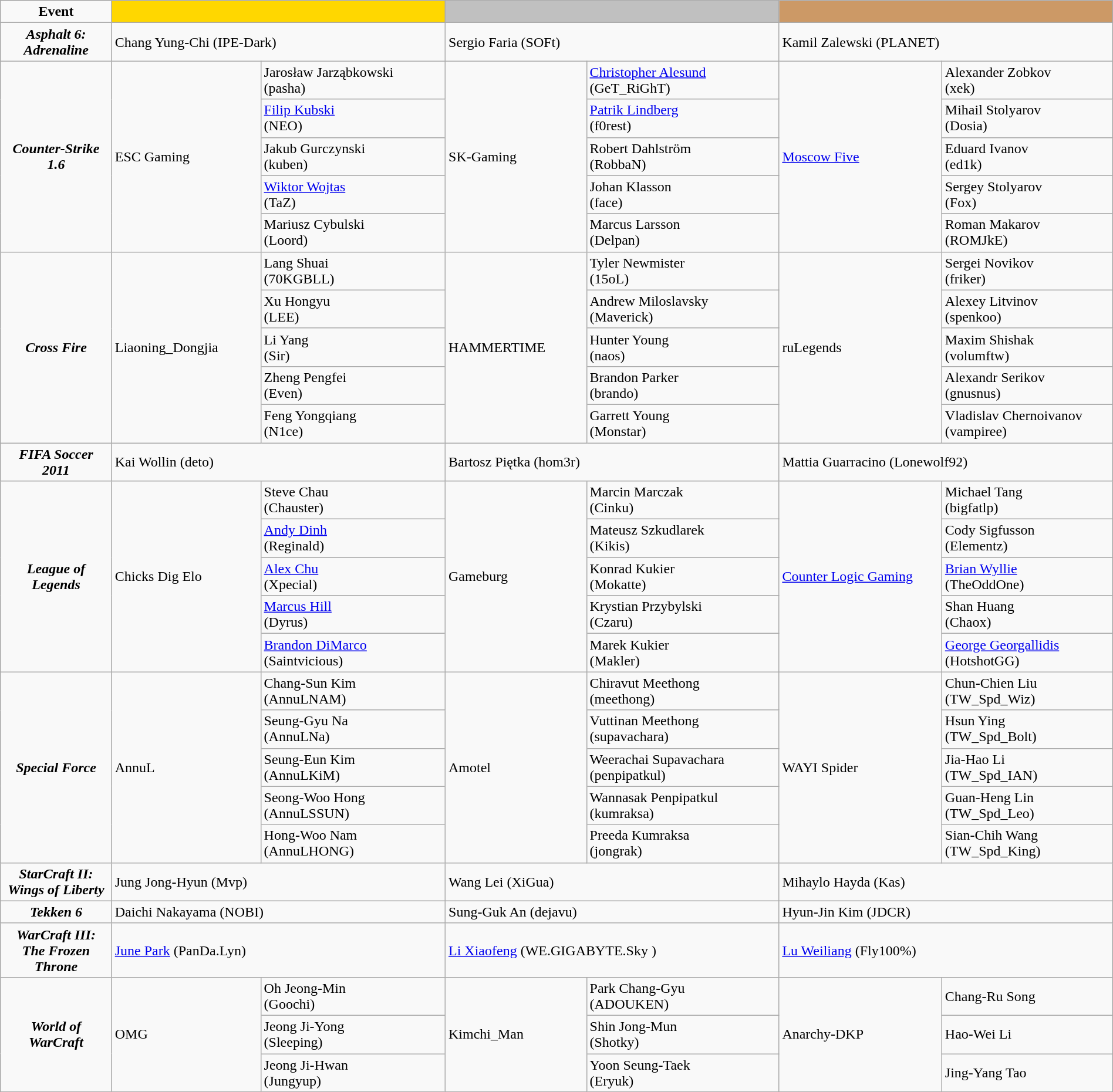<table class="wikitable" width=100%>
<tr>
<td style="text-align:center"  width=10%><strong>Event</strong></td>
<td colspan="2" style="text-align:center" bgcolor="gold" width=30%></td>
<td colspan="2" style="text-align:center" bgcolor="silver" width=30%></td>
<td colspan="2" style="text-align:center" bgcolor="CC9966" width=30%></td>
</tr>
<tr>
<td style="text-align:center"><strong><em>Asphalt 6: Adrenaline</em></strong></td>
<td colspan="2"> Chang Yung-Chi (IPE-Dark)</td>
<td colspan="2"> Sergio Faria (SOFt)</td>
<td colspan="2"> Kamil Zalewski (PLANET)</td>
</tr>
<tr>
<td rowspan="5" align=center><strong><em>Counter-Strike 1.6</em></strong></td>
<td rowspan="5">ESC Gaming<br></td>
<td>Jarosław Jarząbkowski<br>(pasha)</td>
<td rowspan="5">SK-Gaming<br></td>
<td><a href='#'>Christopher Alesund</a><br>(GeT_RiGhT)</td>
<td rowspan="5"><a href='#'>Moscow Five</a><br></td>
<td>Alexander Zobkov<br>(xek)</td>
</tr>
<tr>
<td><a href='#'>Filip Kubski</a><br>(NEO)</td>
<td><a href='#'>Patrik Lindberg</a><br>(f0rest)</td>
<td>Mihail Stolyarov<br>(Dosia)</td>
</tr>
<tr>
<td>Jakub Gurczynski<br>(kuben)</td>
<td>Robert Dahlström<br>(RobbaN)</td>
<td>Eduard Ivanov<br>(ed1k)</td>
</tr>
<tr>
<td><a href='#'>Wiktor Wojtas</a><br>(TaZ)</td>
<td>Johan Klasson<br>(face)</td>
<td>Sergey Stolyarov<br>(Fox)</td>
</tr>
<tr>
<td>Mariusz Cybulski<br>(Loord)</td>
<td>Marcus Larsson<br>(Delpan)</td>
<td>Roman Makarov<br>(ROMJkE)</td>
</tr>
<tr>
<td rowspan="5" align=center><strong><em>Cross Fire</em></strong></td>
<td rowspan="5">Liaoning_Dongjia<br></td>
<td>Lang Shuai<br>(70KGBLL)</td>
<td rowspan="5">HAMMERTIME<br></td>
<td>Tyler Newmister<br>(15oL)</td>
<td rowspan="5">ruLegends<br></td>
<td>Sergei Novikov<br>(friker)</td>
</tr>
<tr>
<td>Xu Hongyu<br>(LEE)</td>
<td>Andrew Miloslavsky<br>(Maverick)</td>
<td>Alexey Litvinov<br>(spenkoo)</td>
</tr>
<tr>
<td>Li Yang<br>(Sir)</td>
<td>Hunter Young<br>(naos)</td>
<td>Maxim Shishak<br>(volumftw)</td>
</tr>
<tr>
<td>Zheng Pengfei<br>(Even)</td>
<td>Brandon Parker<br>(brando)</td>
<td>Alexandr Serikov<br>(gnusnus)</td>
</tr>
<tr>
<td>Feng Yongqiang<br>(N1ce)</td>
<td>Garrett Young<br>(Monstar)</td>
<td>Vladislav Chernoivanov<br>(vampiree)</td>
</tr>
<tr>
<td style="text-align:center"><strong><em>FIFA Soccer 2011</em></strong></td>
<td colspan="2"> Kai Wollin (deto)</td>
<td colspan="2"> Bartosz Piętka (hom3r)</td>
<td colspan="2"> Mattia Guarracino  (Lonewolf92)</td>
</tr>
<tr>
<td rowspan="5" align=center><strong><em>League of Legends</em></strong></td>
<td rowspan="5">Chicks Dig Elo<br></td>
<td>Steve Chau<br>(Chauster)</td>
<td rowspan="5">Gameburg<br></td>
<td>Marcin Marczak<br>(Cinku)</td>
<td rowspan="5"><a href='#'>Counter Logic Gaming</a><br></td>
<td>Michael Tang<br>(bigfatlp)</td>
</tr>
<tr>
<td><a href='#'>Andy Dinh</a><br>(Reginald)</td>
<td>Mateusz Szkudlarek<br>(Kikis)</td>
<td>Cody Sigfusson<br>(Elementz)</td>
</tr>
<tr>
<td><a href='#'>Alex Chu</a><br>(Xpecial)</td>
<td>Konrad Kukier<br>(Mokatte)</td>
<td><a href='#'>Brian Wyllie</a><br>(TheOddOne)</td>
</tr>
<tr>
<td><a href='#'>Marcus Hill</a><br>(Dyrus)</td>
<td>Krystian Przybylski<br>(Czaru)</td>
<td>Shan Huang<br>(Chaox)</td>
</tr>
<tr>
<td><a href='#'>Brandon DiMarco</a><br>(Saintvicious)</td>
<td>Marek Kukier<br>(Makler)</td>
<td><a href='#'>George Georgallidis</a><br>(HotshotGG)</td>
</tr>
<tr>
<td rowspan="5" align=center><strong><em>Special Force</em></strong></td>
<td rowspan="5">AnnuL<br></td>
<td>Chang-Sun Kim<br>(AnnuLNAM)</td>
<td rowspan="5">Amotel<br></td>
<td>Chiravut Meethong<br>(meethong)</td>
<td rowspan="5">WAYI Spider<br></td>
<td>Chun-Chien Liu<br>(TW_Spd_Wiz)</td>
</tr>
<tr>
<td>Seung-Gyu Na<br>(AnnuLNa)</td>
<td>Vuttinan Meethong<br>(supavachara)</td>
<td>Hsun Ying<br>(TW_Spd_Bolt)</td>
</tr>
<tr>
<td>Seung-Eun Kim<br>(AnnuLKiM)</td>
<td>Weerachai Supavachara<br>(penpipatkul)</td>
<td>Jia-Hao Li<br>(TW_Spd_IAN)</td>
</tr>
<tr>
<td>Seong-Woo Hong<br>(AnnuLSSUN)</td>
<td>Wannasak Penpipatkul<br>(kumraksa)</td>
<td>Guan-Heng Lin<br>(TW_Spd_Leo)</td>
</tr>
<tr>
<td>Hong-Woo Nam<br>(AnnuLHONG)</td>
<td>Preeda Kumraksa<br>(jongrak)</td>
<td>Sian-Chih Wang<br>(TW_Spd_King)</td>
</tr>
<tr>
<td style="text-align:center"><strong><em>StarCraft II: Wings of Liberty</em></strong></td>
<td colspan="2"> Jung Jong-Hyun (Mvp)</td>
<td colspan="2"> Wang Lei (XiGua)</td>
<td colspan="2"> Mihaylo Hayda  (Kas)</td>
</tr>
<tr>
<td style="text-align:center"><strong><em>Tekken 6</em></strong></td>
<td colspan="2"> Daichi Nakayama (NOBI)</td>
<td colspan="2"> Sung-Guk An (dejavu)</td>
<td colspan="2"> Hyun-Jin Kim (JDCR)</td>
</tr>
<tr>
<td style="text-align:center"><strong><em>WarCraft III: The Frozen Throne</em></strong></td>
<td colspan="2"> <a href='#'>June Park</a> (PanDa.Lyn)</td>
<td colspan="2"> <a href='#'>Li Xiaofeng</a> (WE.GIGABYTE.Sky )</td>
<td colspan="2"> <a href='#'>Lu Weiliang</a> (Fly100%)</td>
</tr>
<tr>
<td rowspan="3" align=center><strong><em>World of WarCraft</em></strong></td>
<td rowspan="3">OMG<br></td>
<td>Oh Jeong-Min<br>(Goochi)</td>
<td rowspan="3">Kimchi_Man<br></td>
<td>Park Chang-Gyu<br>(ADOUKEN)</td>
<td rowspan="3">Anarchy-DKP<br></td>
<td>Chang-Ru Song</td>
</tr>
<tr>
<td>Jeong Ji-Yong<br>(Sleeping)</td>
<td>Shin Jong-Mun<br>(Shotky)</td>
<td>Hao-Wei Li</td>
</tr>
<tr>
<td>Jeong Ji-Hwan<br>(Jungyup)</td>
<td>Yoon Seung-Taek<br>(Eryuk)</td>
<td>Jing-Yang Tao</td>
</tr>
</table>
